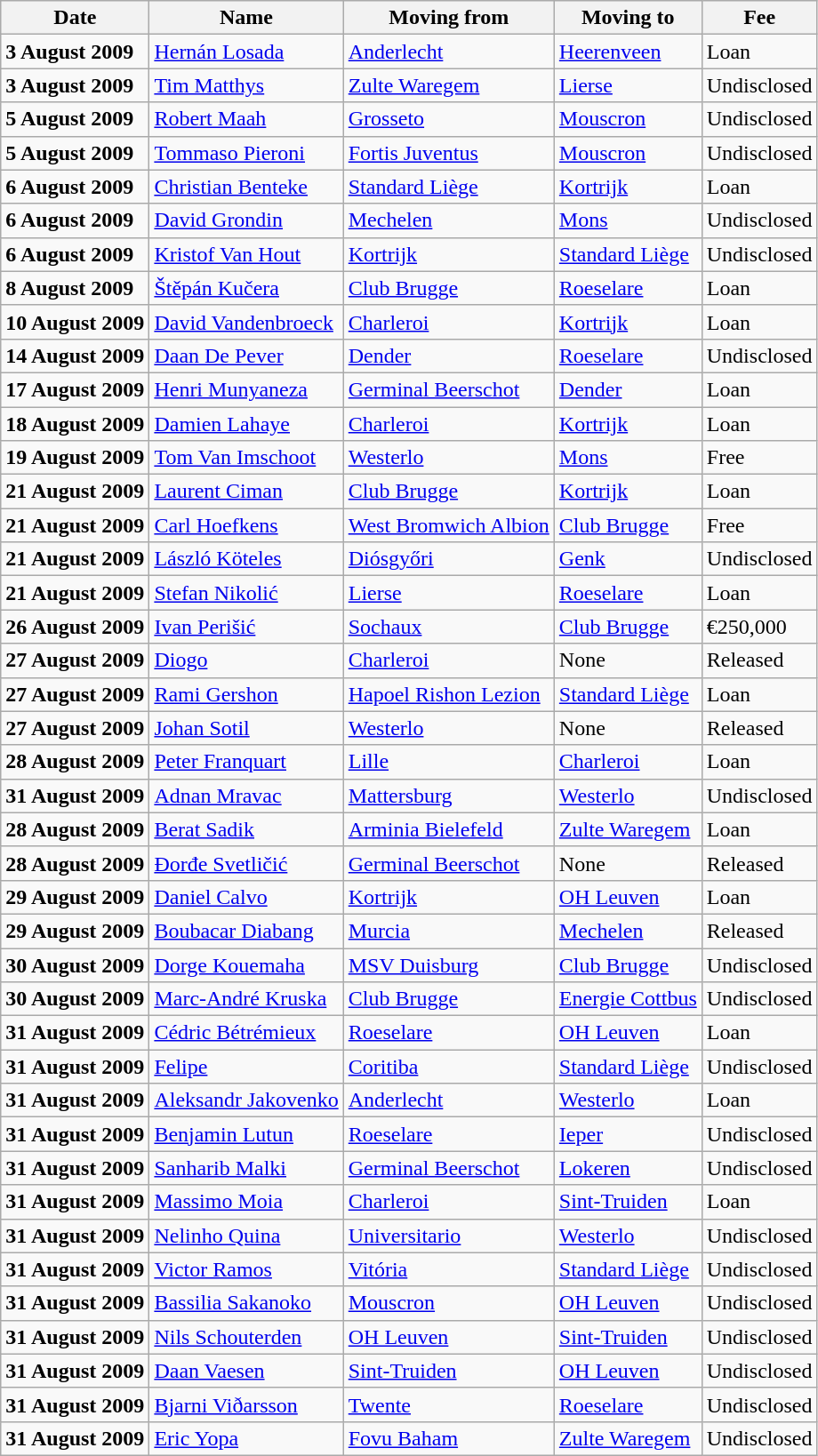<table class="wikitable sortable">
<tr>
<th>Date</th>
<th>Name</th>
<th>Moving from</th>
<th>Moving to</th>
<th>Fee</th>
</tr>
<tr>
<td><strong>3 August 2009</strong></td>
<td> <a href='#'>Hernán Losada</a></td>
<td><a href='#'>Anderlecht</a></td>
<td> <a href='#'>Heerenveen</a></td>
<td>Loan </td>
</tr>
<tr>
<td><strong>3 August 2009</strong></td>
<td><a href='#'>Tim Matthys</a></td>
<td><a href='#'>Zulte Waregem</a></td>
<td><a href='#'>Lierse</a></td>
<td>Undisclosed </td>
</tr>
<tr>
<td><strong>5 August 2009</strong></td>
<td> <a href='#'>Robert Maah</a></td>
<td> <a href='#'>Grosseto</a></td>
<td><a href='#'>Mouscron</a></td>
<td>Undisclosed </td>
</tr>
<tr>
<td><strong>5 August 2009</strong></td>
<td> <a href='#'>Tommaso Pieroni</a></td>
<td> <a href='#'>Fortis Juventus</a></td>
<td><a href='#'>Mouscron</a></td>
<td>Undisclosed </td>
</tr>
<tr>
<td><strong>6 August 2009</strong></td>
<td><a href='#'>Christian Benteke</a></td>
<td><a href='#'>Standard Liège</a></td>
<td><a href='#'>Kortrijk</a></td>
<td>Loan </td>
</tr>
<tr>
<td><strong>6 August 2009</strong></td>
<td> <a href='#'>David Grondin</a></td>
<td><a href='#'>Mechelen</a></td>
<td><a href='#'>Mons</a></td>
<td>Undisclosed </td>
</tr>
<tr>
<td><strong>6 August 2009</strong></td>
<td><a href='#'>Kristof Van Hout</a></td>
<td><a href='#'>Kortrijk</a></td>
<td><a href='#'>Standard Liège</a></td>
<td>Undisclosed </td>
</tr>
<tr>
<td><strong>8 August 2009</strong></td>
<td> <a href='#'>Štěpán Kučera</a></td>
<td><a href='#'>Club Brugge</a></td>
<td><a href='#'>Roeselare</a></td>
<td>Loan </td>
</tr>
<tr>
<td><strong>10 August 2009</strong></td>
<td><a href='#'>David Vandenbroeck</a></td>
<td><a href='#'>Charleroi</a></td>
<td><a href='#'>Kortrijk</a></td>
<td>Loan </td>
</tr>
<tr>
<td><strong>14 August 2009</strong></td>
<td><a href='#'>Daan De Pever</a></td>
<td><a href='#'>Dender</a></td>
<td><a href='#'>Roeselare</a></td>
<td>Undisclosed </td>
</tr>
<tr>
<td><strong>17 August 2009</strong></td>
<td> <a href='#'>Henri Munyaneza</a></td>
<td><a href='#'>Germinal Beerschot</a></td>
<td><a href='#'>Dender</a></td>
<td>Loan </td>
</tr>
<tr>
<td><strong>18 August 2009</strong></td>
<td><a href='#'>Damien Lahaye</a></td>
<td><a href='#'>Charleroi</a></td>
<td><a href='#'>Kortrijk</a></td>
<td>Loan </td>
</tr>
<tr>
<td><strong>19 August 2009</strong></td>
<td><a href='#'>Tom Van Imschoot</a></td>
<td><a href='#'>Westerlo</a></td>
<td><a href='#'>Mons</a></td>
<td>Free </td>
</tr>
<tr>
<td><strong>21 August 2009</strong></td>
<td><a href='#'>Laurent Ciman</a></td>
<td><a href='#'>Club Brugge</a></td>
<td><a href='#'>Kortrijk</a></td>
<td>Loan </td>
</tr>
<tr>
<td><strong>21 August 2009</strong></td>
<td><a href='#'>Carl Hoefkens</a></td>
<td> <a href='#'>West Bromwich Albion</a></td>
<td><a href='#'>Club Brugge</a></td>
<td>Free </td>
</tr>
<tr>
<td><strong>21 August 2009</strong></td>
<td> <a href='#'>László Köteles</a></td>
<td> <a href='#'>Diósgyőri</a></td>
<td><a href='#'>Genk</a></td>
<td>Undisclosed </td>
</tr>
<tr>
<td><strong>21 August 2009</strong></td>
<td> <a href='#'>Stefan Nikolić</a></td>
<td><a href='#'>Lierse</a></td>
<td><a href='#'>Roeselare</a></td>
<td>Loan </td>
</tr>
<tr>
<td><strong>26 August 2009</strong></td>
<td> <a href='#'>Ivan Perišić</a></td>
<td> <a href='#'>Sochaux</a></td>
<td><a href='#'>Club Brugge</a></td>
<td>€250,000 </td>
</tr>
<tr>
<td><strong>27 August 2009</strong></td>
<td> <a href='#'>Diogo</a></td>
<td><a href='#'>Charleroi</a></td>
<td>None</td>
<td>Released </td>
</tr>
<tr>
<td><strong>27 August 2009</strong></td>
<td> <a href='#'>Rami Gershon</a></td>
<td> <a href='#'>Hapoel Rishon Lezion</a></td>
<td><a href='#'>Standard Liège</a></td>
<td>Loan </td>
</tr>
<tr>
<td><strong>27 August 2009</strong></td>
<td> <a href='#'>Johan Sotil</a></td>
<td><a href='#'>Westerlo</a></td>
<td>None</td>
<td>Released </td>
</tr>
<tr>
<td><strong>28 August 2009</strong></td>
<td> <a href='#'>Peter Franquart</a></td>
<td> <a href='#'>Lille</a></td>
<td><a href='#'>Charleroi</a></td>
<td>Loan </td>
</tr>
<tr>
<td><strong>31 August 2009</strong></td>
<td> <a href='#'>Adnan Mravac</a></td>
<td> <a href='#'>Mattersburg</a></td>
<td><a href='#'>Westerlo</a></td>
<td>Undisclosed </td>
</tr>
<tr>
<td><strong>28 August 2009</strong></td>
<td> <a href='#'>Berat Sadik</a></td>
<td> <a href='#'>Arminia Bielefeld</a></td>
<td><a href='#'>Zulte Waregem</a></td>
<td>Loan</td>
</tr>
<tr>
<td><strong>28 August 2009</strong></td>
<td> <a href='#'>Đorđe Svetličić</a></td>
<td><a href='#'>Germinal Beerschot</a></td>
<td>None</td>
<td>Released </td>
</tr>
<tr>
<td><strong>29 August 2009</strong></td>
<td> <a href='#'>Daniel Calvo</a></td>
<td><a href='#'>Kortrijk</a></td>
<td><a href='#'>OH Leuven</a></td>
<td>Loan </td>
</tr>
<tr>
<td><strong>29 August 2009</strong></td>
<td> <a href='#'>Boubacar Diabang</a></td>
<td> <a href='#'>Murcia</a></td>
<td><a href='#'>Mechelen</a></td>
<td>Released </td>
</tr>
<tr>
<td><strong>30 August 2009</strong></td>
<td> <a href='#'>Dorge Kouemaha</a></td>
<td> <a href='#'>MSV Duisburg</a></td>
<td><a href='#'>Club Brugge</a></td>
<td>Undisclosed </td>
</tr>
<tr>
<td><strong>30 August 2009</strong></td>
<td> <a href='#'>Marc-André Kruska</a></td>
<td><a href='#'>Club Brugge</a></td>
<td> <a href='#'>Energie Cottbus</a></td>
<td>Undisclosed </td>
</tr>
<tr>
<td><strong>31 August 2009</strong></td>
<td> <a href='#'>Cédric Bétrémieux</a></td>
<td><a href='#'>Roeselare</a></td>
<td><a href='#'>OH Leuven</a></td>
<td>Loan </td>
</tr>
<tr>
<td><strong>31 August 2009</strong></td>
<td> <a href='#'>Felipe</a></td>
<td> <a href='#'>Coritiba</a></td>
<td><a href='#'>Standard Liège</a></td>
<td>Undisclosed </td>
</tr>
<tr>
<td><strong>31 August 2009</strong></td>
<td> <a href='#'>Aleksandr Jakovenko</a></td>
<td><a href='#'>Anderlecht</a></td>
<td><a href='#'>Westerlo</a></td>
<td>Loan </td>
</tr>
<tr>
<td><strong>31 August 2009</strong></td>
<td><a href='#'>Benjamin Lutun</a></td>
<td><a href='#'>Roeselare</a></td>
<td><a href='#'>Ieper</a></td>
<td>Undisclosed </td>
</tr>
<tr>
<td><strong>31 August 2009</strong></td>
<td> <a href='#'>Sanharib Malki</a></td>
<td><a href='#'>Germinal Beerschot</a></td>
<td><a href='#'>Lokeren</a></td>
<td>Undisclosed </td>
</tr>
<tr>
<td><strong>31 August 2009</strong></td>
<td><a href='#'>Massimo Moia</a></td>
<td><a href='#'>Charleroi</a></td>
<td><a href='#'>Sint-Truiden</a></td>
<td>Loan </td>
</tr>
<tr>
<td><strong>31 August 2009</strong></td>
<td> <a href='#'>Nelinho Quina</a></td>
<td> <a href='#'>Universitario</a></td>
<td><a href='#'>Westerlo</a></td>
<td>Undisclosed </td>
</tr>
<tr>
<td><strong>31 August 2009</strong></td>
<td> <a href='#'>Victor Ramos</a></td>
<td> <a href='#'>Vitória</a></td>
<td><a href='#'>Standard Liège</a></td>
<td>Undisclosed </td>
</tr>
<tr>
<td><strong>31 August 2009</strong></td>
<td> <a href='#'>Bassilia Sakanoko</a></td>
<td><a href='#'>Mouscron</a></td>
<td><a href='#'>OH Leuven</a></td>
<td>Undisclosed </td>
</tr>
<tr>
<td><strong>31 August 2009</strong></td>
<td><a href='#'>Nils Schouterden</a></td>
<td><a href='#'>OH Leuven</a></td>
<td><a href='#'>Sint-Truiden</a></td>
<td>Undisclosed </td>
</tr>
<tr>
<td><strong>31 August 2009</strong></td>
<td><a href='#'>Daan Vaesen</a></td>
<td><a href='#'>Sint-Truiden</a></td>
<td><a href='#'>OH Leuven</a></td>
<td>Undisclosed </td>
</tr>
<tr>
<td><strong>31 August 2009</strong></td>
<td> <a href='#'>Bjarni Viðarsson</a></td>
<td> <a href='#'>Twente</a></td>
<td><a href='#'>Roeselare</a></td>
<td>Undisclosed </td>
</tr>
<tr>
<td><strong>31 August 2009</strong></td>
<td> <a href='#'>Eric Yopa</a></td>
<td> <a href='#'>Fovu Baham</a></td>
<td><a href='#'>Zulte Waregem</a></td>
<td>Undisclosed </td>
</tr>
</table>
